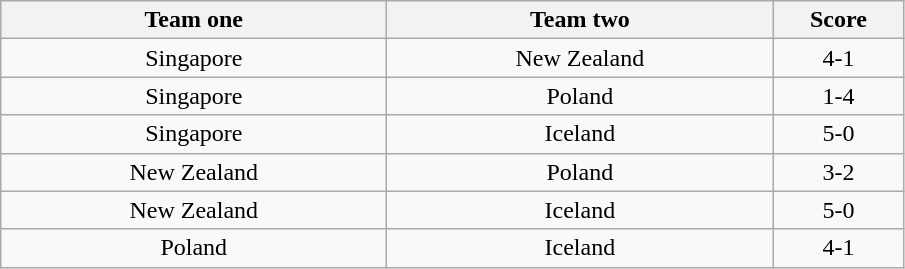<table class="wikitable" style="text-align: center">
<tr>
<th width=250>Team one</th>
<th width=250>Team two</th>
<th width=80>Score</th>
</tr>
<tr>
<td> Singapore</td>
<td> New Zealand</td>
<td>4-1</td>
</tr>
<tr>
<td> Singapore</td>
<td> Poland</td>
<td>1-4</td>
</tr>
<tr>
<td> Singapore</td>
<td> Iceland</td>
<td>5-0</td>
</tr>
<tr>
<td> New Zealand</td>
<td> Poland</td>
<td>3-2</td>
</tr>
<tr>
<td> New Zealand</td>
<td> Iceland</td>
<td>5-0</td>
</tr>
<tr>
<td> Poland</td>
<td> Iceland</td>
<td>4-1</td>
</tr>
</table>
